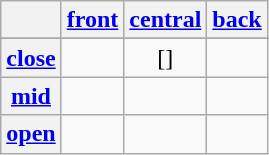<table class="wikitable" style="text-align: center">
<tr>
<th> </th>
<th><a href='#'>front</a></th>
<th><a href='#'>central</a></th>
<th><a href='#'>back</a></th>
</tr>
<tr>
</tr>
<tr>
<th><a href='#'>close</a></th>
<td></td>
<td>[]</td>
<td></td>
</tr>
<tr>
<th><a href='#'>mid</a></th>
<td> </td>
<td> </td>
<td> </td>
</tr>
<tr>
<th><a href='#'>open</a></th>
<td></td>
<td></td>
<td></td>
</tr>
</table>
